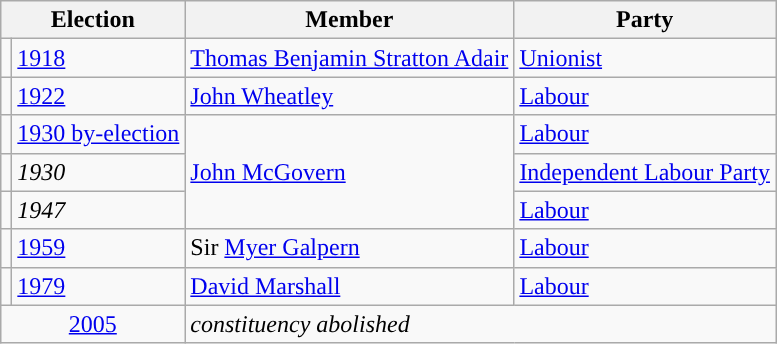<table class="wikitable">
<tr>
<th colspan=2>Election</th>
<th>Member </th>
<th>Party</th>
</tr>
<tr>
<td style="color:inherit;background-color: "></td>
<td><a href='#'>1918</a></td>
<td><a href='#'>Thomas Benjamin Stratton Adair</a></td>
<td><a href='#'>Unionist</a></td>
</tr>
<tr>
<td style="color:inherit;background-color: "></td>
<td><a href='#'>1922</a></td>
<td><a href='#'>John Wheatley</a></td>
<td><a href='#'>Labour</a></td>
</tr>
<tr>
<td style="color:inherit;background-color: "></td>
<td><a href='#'>1930 by-election</a></td>
<td rowspan=3><a href='#'>John McGovern</a></td>
<td><a href='#'>Labour</a></td>
</tr>
<tr>
<td style="color:inherit;background-color: "></td>
<td><em>1930</em></td>
<td><a href='#'>Independent Labour Party</a></td>
</tr>
<tr>
<td style="color:inherit;background-color: "></td>
<td><em>1947</em></td>
<td><a href='#'>Labour</a></td>
</tr>
<tr>
<td style="color:inherit;background-color: "></td>
<td><a href='#'>1959</a></td>
<td>Sir <a href='#'>Myer Galpern</a></td>
<td><a href='#'>Labour</a></td>
</tr>
<tr>
<td style="color:inherit;background-color: "></td>
<td><a href='#'>1979</a></td>
<td><a href='#'>David Marshall</a></td>
<td><a href='#'>Labour</a></td>
</tr>
<tr>
<td colspan="2" align="center"><a href='#'>2005</a></td>
<td colspan="2"><em>constituency abolished</em></td>
</tr>
</table>
